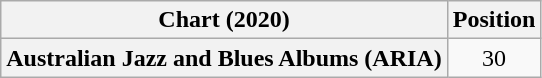<table class="wikitable plainrowheaders" style="text-align:center">
<tr>
<th scope="col">Chart (2020)</th>
<th scope="col">Position</th>
</tr>
<tr>
<th scope="row">Australian Jazz and Blues Albums (ARIA)</th>
<td>30</td>
</tr>
</table>
